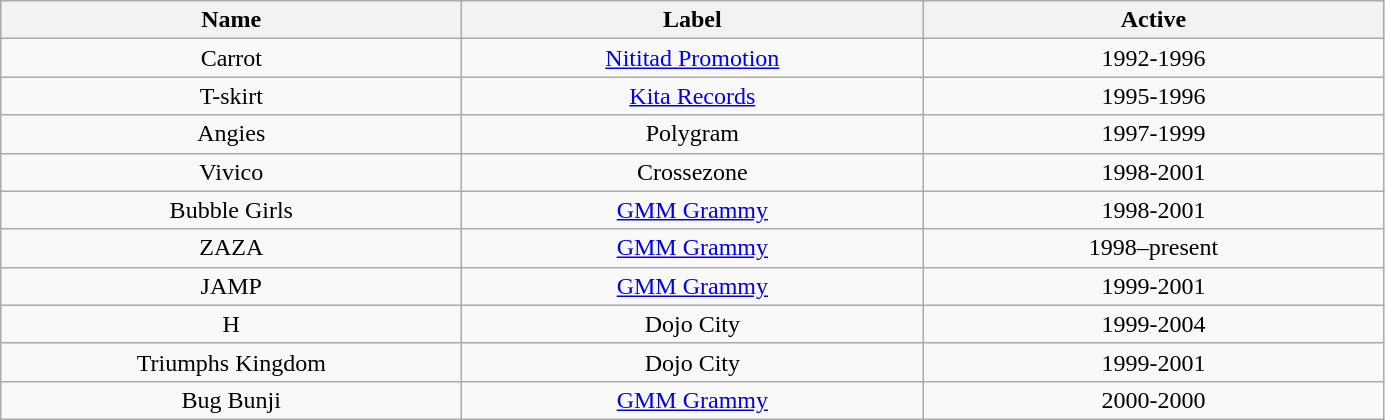<table class="wikitable sortable" border="1" style="text-align:center;">
<tr>
<th width="300">Name</th>
<th width="300">Label</th>
<th width="300">Active</th>
</tr>
<tr>
<td>Carrot</td>
<td><a href='#'>Nititad Promotion</a></td>
<td>1992-1996</td>
</tr>
<tr>
<td>T-skirt</td>
<td><a href='#'>Kita Records</a></td>
<td>1995-1996</td>
</tr>
<tr>
<td>Angies</td>
<td>Polygram</td>
<td>1997-1999</td>
</tr>
<tr>
<td>Vivico</td>
<td>Crossezone</td>
<td>1998-2001</td>
</tr>
<tr>
<td>Bubble Girls</td>
<td><a href='#'>GMM Grammy</a></td>
<td>1998-2001</td>
</tr>
<tr>
<td>ZAZA</td>
<td><a href='#'>GMM Grammy</a></td>
<td>1998–present</td>
</tr>
<tr>
<td>JAMP</td>
<td><a href='#'>GMM Grammy</a></td>
<td>1999-2001</td>
</tr>
<tr>
<td>H</td>
<td>Dojo City</td>
<td>1999-2004</td>
</tr>
<tr>
<td>Triumphs Kingdom</td>
<td>Dojo City</td>
<td>1999-2001</td>
</tr>
<tr>
<td>Bug Bunji</td>
<td><a href='#'>GMM Grammy</a></td>
<td>2000-2000</td>
</tr>
</table>
